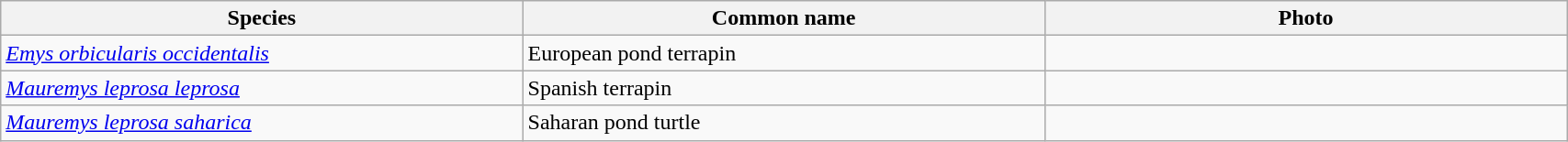<table width=90% class="wikitable">
<tr>
<th width=25%>Species</th>
<th width=25%>Common name</th>
<th width=25%>Photo</th>
</tr>
<tr>
<td><em><a href='#'>Emys orbicularis occidentalis</a></em></td>
<td>European pond terrapin</td>
<td></td>
</tr>
<tr>
<td><em><a href='#'>Mauremys leprosa leprosa</a></em></td>
<td>Spanish terrapin</td>
<td></td>
</tr>
<tr>
<td><em><a href='#'>Mauremys leprosa saharica</a></em></td>
<td>Saharan pond turtle</td>
<td></td>
</tr>
</table>
